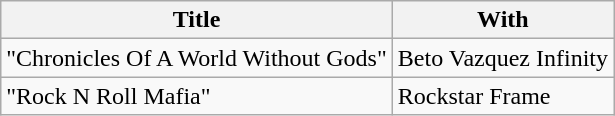<table class="wikitable">
<tr>
<th>Title</th>
<th>With</th>
</tr>
<tr>
<td>"Chronicles Of A World Without Gods"</td>
<td>Beto Vazquez Infinity</td>
</tr>
<tr>
<td>"Rock N Roll Mafia"</td>
<td>Rockstar Frame</td>
</tr>
</table>
